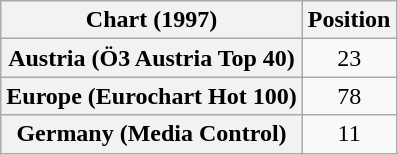<table class="wikitable sortable plainrowheaders" style="text-align:center">
<tr>
<th>Chart (1997)</th>
<th>Position</th>
</tr>
<tr>
<th scope="row">Austria (Ö3 Austria Top 40)</th>
<td>23</td>
</tr>
<tr>
<th scope="row">Europe (Eurochart Hot 100)</th>
<td>78</td>
</tr>
<tr>
<th scope="row">Germany (Media Control)</th>
<td>11</td>
</tr>
</table>
